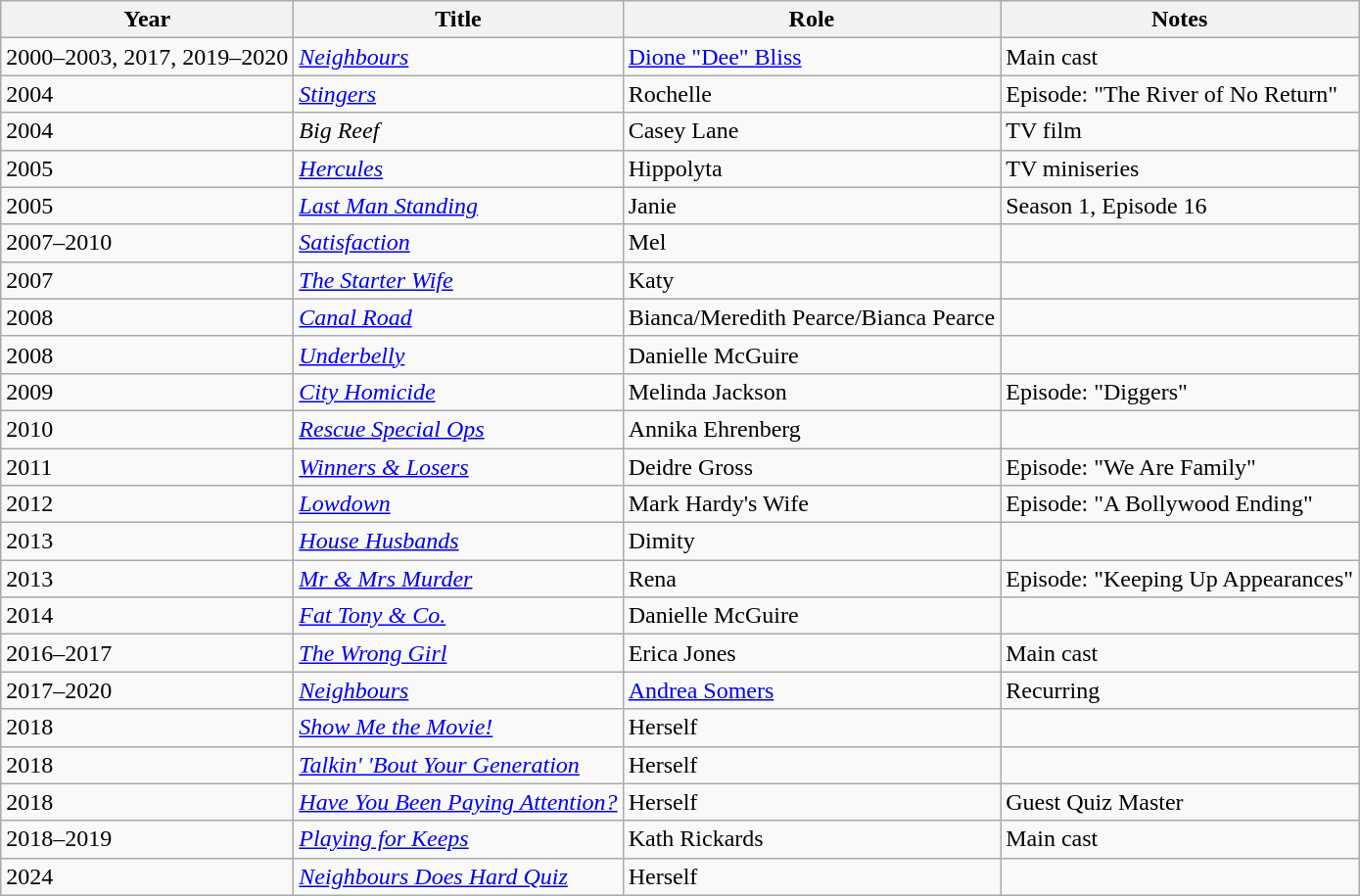<table class="wikitable plainrowheaders sortable">
<tr>
<th scope="col">Year</th>
<th scope="col">Title</th>
<th scope="col">Role</th>
<th class="unsortable">Notes</th>
</tr>
<tr>
<td>2000–2003, 2017, 2019–2020</td>
<td><em><a href='#'>Neighbours</a></em></td>
<td><a href='#'>Dione "Dee" Bliss</a></td>
<td>Main cast</td>
</tr>
<tr>
<td>2004</td>
<td><em><a href='#'>Stingers</a></em></td>
<td>Rochelle</td>
<td>Episode: "The River of No Return"</td>
</tr>
<tr>
<td>2004</td>
<td><em>Big Reef</em></td>
<td>Casey Lane</td>
<td>TV film</td>
</tr>
<tr>
<td>2005</td>
<td><em><a href='#'>Hercules</a></em></td>
<td>Hippolyta</td>
<td>TV miniseries</td>
</tr>
<tr>
<td>2005</td>
<td><em><a href='#'>Last Man Standing</a></em></td>
<td>Janie</td>
<td>Season 1, Episode 16</td>
</tr>
<tr>
<td>2007–2010</td>
<td><em><a href='#'>Satisfaction</a></em></td>
<td>Mel</td>
<td></td>
</tr>
<tr>
<td>2007</td>
<td><em><a href='#'>The Starter Wife</a></em></td>
<td>Katy</td>
<td></td>
</tr>
<tr>
<td>2008</td>
<td><em><a href='#'>Canal Road</a></em></td>
<td>Bianca/Meredith Pearce/Bianca Pearce</td>
<td></td>
</tr>
<tr>
<td>2008</td>
<td><em><a href='#'>Underbelly</a></em></td>
<td>Danielle McGuire</td>
<td></td>
</tr>
<tr>
<td>2009</td>
<td><em><a href='#'>City Homicide</a></em></td>
<td>Melinda Jackson</td>
<td>Episode: "Diggers"</td>
</tr>
<tr>
<td>2010</td>
<td><em><a href='#'>Rescue Special Ops</a></em></td>
<td>Annika Ehrenberg</td>
<td></td>
</tr>
<tr>
<td>2011</td>
<td><em><a href='#'>Winners & Losers</a></em></td>
<td>Deidre Gross</td>
<td>Episode: "We Are Family"</td>
</tr>
<tr>
<td>2012</td>
<td><em><a href='#'>Lowdown</a></em></td>
<td>Mark Hardy's Wife</td>
<td>Episode: "A Bollywood Ending"</td>
</tr>
<tr>
<td>2013</td>
<td><em><a href='#'>House Husbands</a></em></td>
<td>Dimity</td>
<td></td>
</tr>
<tr>
<td>2013</td>
<td><em><a href='#'>Mr & Mrs Murder</a></em></td>
<td>Rena</td>
<td>Episode: "Keeping Up Appearances"</td>
</tr>
<tr>
<td>2014</td>
<td><em><a href='#'>Fat Tony & Co.</a></em></td>
<td>Danielle McGuire</td>
<td></td>
</tr>
<tr>
<td>2016–2017</td>
<td><em><a href='#'>The Wrong Girl</a></em></td>
<td>Erica Jones</td>
<td>Main cast</td>
</tr>
<tr>
<td>2017–2020</td>
<td><em><a href='#'>Neighbours</a></em></td>
<td><a href='#'>Andrea Somers</a></td>
<td>Recurring</td>
</tr>
<tr>
<td>2018</td>
<td><em><a href='#'>Show Me the Movie!</a></em></td>
<td>Herself</td>
<td></td>
</tr>
<tr>
<td>2018</td>
<td><em><a href='#'>Talkin' 'Bout Your Generation</a></em></td>
<td>Herself</td>
<td></td>
</tr>
<tr>
<td>2018</td>
<td><em><a href='#'>Have You Been Paying Attention?</a></em></td>
<td>Herself</td>
<td>Guest Quiz Master</td>
</tr>
<tr>
<td>2018–2019</td>
<td><em><a href='#'>Playing for Keeps</a></em></td>
<td>Kath Rickards</td>
<td>Main cast</td>
</tr>
<tr>
<td>2024</td>
<td><em><a href='#'>Neighbours Does Hard Quiz</a></em></td>
<td>Herself</td>
<td></td>
</tr>
</table>
